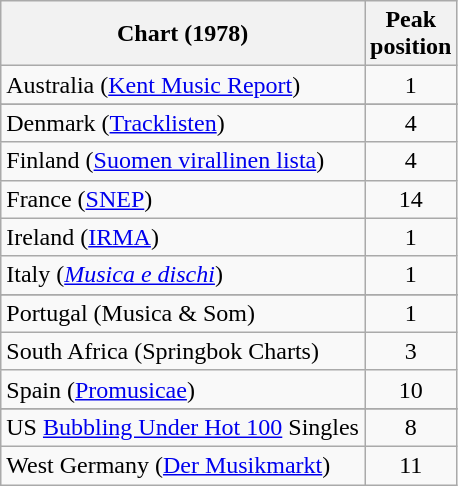<table class="wikitable sortable">
<tr>
<th>Chart (1978)</th>
<th>Peak<br>position</th>
</tr>
<tr>
<td>Australia (<a href='#'>Kent Music Report</a>)</td>
<td style="text-align:center;">1</td>
</tr>
<tr>
</tr>
<tr>
</tr>
<tr>
<td>Denmark (<a href='#'>Tracklisten</a>)</td>
<td style="text-align:center;">4</td>
</tr>
<tr>
<td>Finland (<a href='#'>Suomen virallinen lista</a>)</td>
<td style="text-align:center;">4</td>
</tr>
<tr>
<td>France (<a href='#'>SNEP</a>)</td>
<td style="text-align:center;">14</td>
</tr>
<tr>
<td>Ireland (<a href='#'>IRMA</a>)</td>
<td style="text-align:center;">1</td>
</tr>
<tr>
<td>Italy (<em><a href='#'>Musica e dischi</a></em>)</td>
<td style="text-align:center;">1</td>
</tr>
<tr>
</tr>
<tr>
</tr>
<tr>
</tr>
<tr>
</tr>
<tr>
<td>Portugal (Musica & Som)</td>
<td align="center">1</td>
</tr>
<tr>
<td>South Africa (Springbok Charts)</td>
<td style="text-align:center;">3</td>
</tr>
<tr>
<td>Spain (<a href='#'>Promusicae</a>)</td>
<td style="text-align:center;">10</td>
</tr>
<tr>
</tr>
<tr>
</tr>
<tr>
</tr>
<tr>
<td>US <a href='#'>Bubbling Under Hot 100</a> Singles</td>
<td style="text-align:center;">8</td>
</tr>
<tr>
<td>West Germany (<a href='#'>Der Musikmarkt</a>)</td>
<td style="text-align:center;">11</td>
</tr>
</table>
